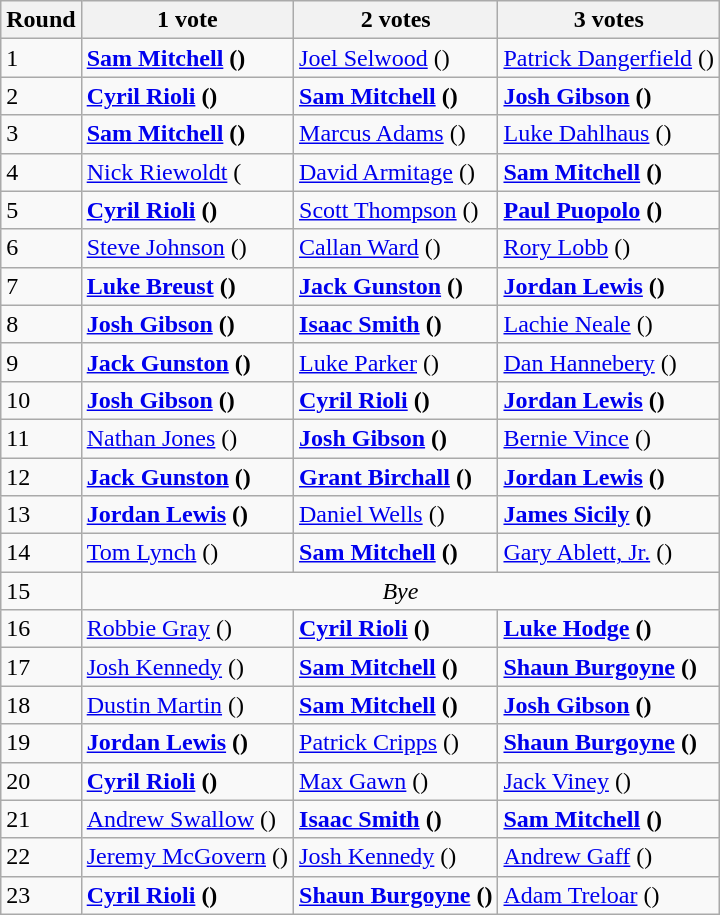<table class="wikitable">
<tr>
<th>Round</th>
<th>1 vote</th>
<th>2 votes</th>
<th>3 votes</th>
</tr>
<tr>
<td>1</td>
<td><strong><a href='#'>Sam Mitchell</a> ()</strong></td>
<td><a href='#'>Joel Selwood</a> ()</td>
<td><a href='#'>Patrick Dangerfield</a> ()</td>
</tr>
<tr>
<td>2</td>
<td><strong><a href='#'>Cyril Rioli</a> ()</strong></td>
<td><strong><a href='#'>Sam Mitchell</a> ()</strong></td>
<td><strong><a href='#'>Josh Gibson</a> ()</strong></td>
</tr>
<tr>
<td>3</td>
<td><strong><a href='#'>Sam Mitchell</a> ()</strong></td>
<td><a href='#'>Marcus Adams</a> ()</td>
<td><a href='#'>Luke Dahlhaus</a> ()</td>
</tr>
<tr>
<td>4</td>
<td><a href='#'>Nick Riewoldt</a> (</td>
<td><a href='#'>David Armitage</a> ()</td>
<td><strong><a href='#'>Sam Mitchell</a> ()</strong></td>
</tr>
<tr>
<td>5</td>
<td><strong><a href='#'>Cyril Rioli</a> ()</strong></td>
<td><a href='#'>Scott Thompson</a> ()</td>
<td><strong><a href='#'>Paul Puopolo</a> ()</strong></td>
</tr>
<tr>
<td>6</td>
<td><a href='#'>Steve Johnson</a> ()</td>
<td><a href='#'>Callan Ward</a> ()</td>
<td><a href='#'>Rory Lobb</a> ()</td>
</tr>
<tr>
<td>7</td>
<td><strong><a href='#'>Luke Breust</a> ()</strong></td>
<td><strong><a href='#'>Jack Gunston</a> ()</strong></td>
<td><strong><a href='#'>Jordan Lewis</a> ()</strong></td>
</tr>
<tr>
<td>8</td>
<td><strong><a href='#'>Josh Gibson</a> ()</strong></td>
<td><strong><a href='#'>Isaac Smith</a> ()</strong></td>
<td><a href='#'>Lachie Neale</a> ()</td>
</tr>
<tr>
<td>9</td>
<td><strong><a href='#'>Jack Gunston</a> ()</strong></td>
<td><a href='#'>Luke Parker</a> ()</td>
<td><a href='#'>Dan Hannebery</a> ()</td>
</tr>
<tr>
<td>10</td>
<td><strong><a href='#'>Josh Gibson</a> ()</strong></td>
<td><strong><a href='#'>Cyril Rioli</a> ()</strong></td>
<td><strong><a href='#'>Jordan Lewis</a> ()</strong></td>
</tr>
<tr>
<td>11</td>
<td><a href='#'>Nathan Jones</a> ()</td>
<td><strong><a href='#'>Josh Gibson</a> ()</strong></td>
<td><a href='#'>Bernie Vince</a> ()</td>
</tr>
<tr>
<td>12</td>
<td><strong><a href='#'>Jack Gunston</a> ()</strong></td>
<td><strong><a href='#'>Grant Birchall</a> ()</strong></td>
<td><strong><a href='#'>Jordan Lewis</a> ()</strong></td>
</tr>
<tr>
<td>13</td>
<td><strong><a href='#'>Jordan Lewis</a> ()</strong></td>
<td><a href='#'>Daniel Wells</a> ()</td>
<td><strong><a href='#'>James Sicily</a> ()</strong></td>
</tr>
<tr>
<td>14</td>
<td><a href='#'>Tom Lynch</a> ()</td>
<td><strong><a href='#'>Sam Mitchell</a> ()</strong></td>
<td><a href='#'>Gary Ablett, Jr.</a> ()</td>
</tr>
<tr>
<td>15</td>
<td colspan="3"  style="text-align: center;"><em>Bye</em></td>
</tr>
<tr>
<td>16</td>
<td><a href='#'>Robbie Gray</a> ()</td>
<td><strong><a href='#'>Cyril Rioli</a> ()</strong></td>
<td><strong><a href='#'>Luke Hodge</a> ()</strong></td>
</tr>
<tr>
<td>17</td>
<td><a href='#'>Josh Kennedy</a> ()</td>
<td><strong><a href='#'>Sam Mitchell</a> ()</strong></td>
<td><strong><a href='#'>Shaun Burgoyne</a> ()</strong></td>
</tr>
<tr>
<td>18</td>
<td><a href='#'>Dustin Martin</a> ()</td>
<td><strong><a href='#'>Sam Mitchell</a> ()</strong></td>
<td><strong><a href='#'>Josh Gibson</a> ()</strong></td>
</tr>
<tr>
<td>19</td>
<td><strong><a href='#'>Jordan Lewis</a> ()</strong></td>
<td><a href='#'>Patrick Cripps</a> ()</td>
<td><strong><a href='#'>Shaun Burgoyne</a> ()</strong></td>
</tr>
<tr>
<td>20</td>
<td><strong><a href='#'>Cyril Rioli</a> ()</strong></td>
<td><a href='#'>Max Gawn</a> ()</td>
<td><a href='#'>Jack Viney</a> ()</td>
</tr>
<tr>
<td>21</td>
<td><a href='#'>Andrew Swallow</a> ()</td>
<td><strong><a href='#'>Isaac Smith</a> ()</strong></td>
<td><strong><a href='#'>Sam Mitchell</a> ()</strong></td>
</tr>
<tr>
<td>22</td>
<td><a href='#'>Jeremy McGovern</a> ()</td>
<td><a href='#'>Josh Kennedy</a> ()</td>
<td><a href='#'>Andrew Gaff</a> ()</td>
</tr>
<tr>
<td>23</td>
<td><strong><a href='#'>Cyril Rioli</a> ()</strong></td>
<td><strong><a href='#'>Shaun Burgoyne</a> ()</strong></td>
<td><a href='#'>Adam Treloar</a> ()</td>
</tr>
</table>
